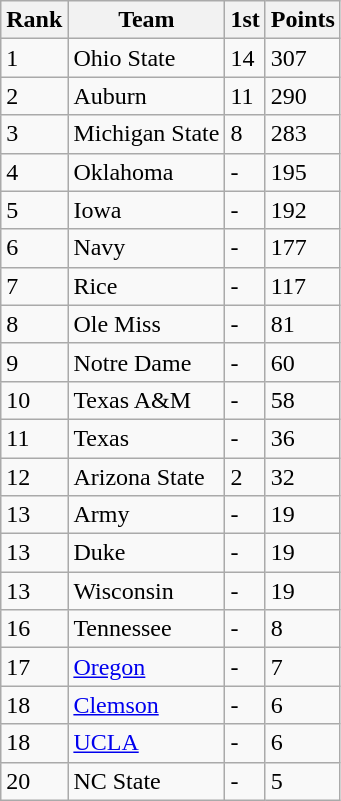<table class="wikitable">
<tr>
<th>Rank</th>
<th>Team</th>
<th>1st</th>
<th>Points</th>
</tr>
<tr>
<td>1</td>
<td>Ohio State</td>
<td>14</td>
<td>307</td>
</tr>
<tr>
<td>2</td>
<td>Auburn</td>
<td>11</td>
<td>290</td>
</tr>
<tr>
<td>3</td>
<td>Michigan State</td>
<td>8</td>
<td>283</td>
</tr>
<tr>
<td>4</td>
<td>Oklahoma</td>
<td>-</td>
<td>195</td>
</tr>
<tr>
<td>5</td>
<td>Iowa</td>
<td>-</td>
<td>192</td>
</tr>
<tr>
<td>6</td>
<td>Navy</td>
<td>-</td>
<td>177</td>
</tr>
<tr>
<td>7</td>
<td>Rice</td>
<td>-</td>
<td>117</td>
</tr>
<tr>
<td>8</td>
<td>Ole Miss</td>
<td>-</td>
<td>81</td>
</tr>
<tr>
<td>9</td>
<td>Notre Dame</td>
<td>-</td>
<td>60</td>
</tr>
<tr>
<td>10</td>
<td>Texas A&M</td>
<td>-</td>
<td>58</td>
</tr>
<tr>
<td>11</td>
<td>Texas</td>
<td>-</td>
<td>36</td>
</tr>
<tr>
<td>12</td>
<td>Arizona State</td>
<td>2</td>
<td>32</td>
</tr>
<tr>
<td>13</td>
<td>Army</td>
<td>-</td>
<td>19</td>
</tr>
<tr>
<td>13</td>
<td>Duke</td>
<td>-</td>
<td>19</td>
</tr>
<tr>
<td>13</td>
<td>Wisconsin</td>
<td>-</td>
<td>19</td>
</tr>
<tr>
<td>16</td>
<td>Tennessee</td>
<td>-</td>
<td>8</td>
</tr>
<tr>
<td>17</td>
<td><a href='#'>Oregon</a></td>
<td>-</td>
<td>7</td>
</tr>
<tr>
<td>18</td>
<td><a href='#'>Clemson</a></td>
<td>-</td>
<td>6</td>
</tr>
<tr>
<td>18</td>
<td><a href='#'>UCLA</a></td>
<td>-</td>
<td>6</td>
</tr>
<tr>
<td>20</td>
<td>NC State</td>
<td>-</td>
<td>5</td>
</tr>
</table>
